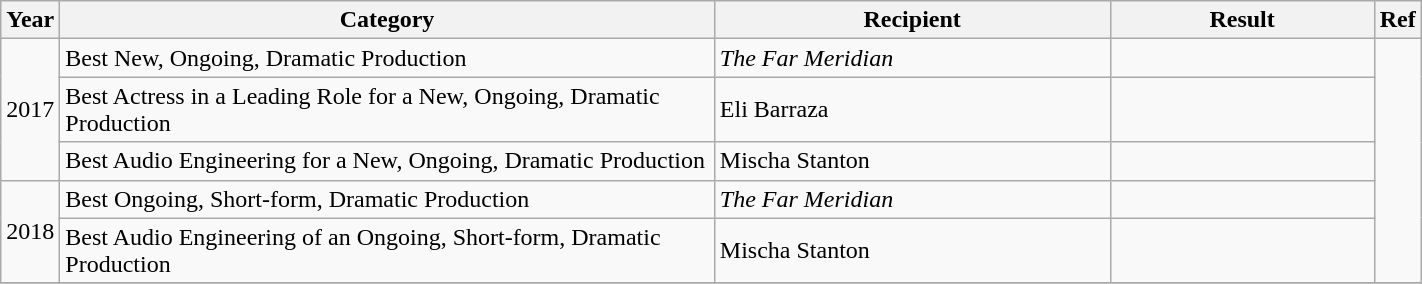<table class="wikitable" width=75%>
<tr>
<th>Year</th>
<th width=50%>Category</th>
<th width=30%>Recipient</th>
<th width=20%>Result</th>
<th>Ref</th>
</tr>
<tr>
<td rowspan=3>2017</td>
<td>Best New, Ongoing, Dramatic Production</td>
<td><em>The Far Meridian</em></td>
<td></td>
<td rowspan=5></td>
</tr>
<tr>
<td>Best Actress in a Leading Role for a New, Ongoing, Dramatic Production</td>
<td>Eli Barraza</td>
<td></td>
</tr>
<tr>
<td>Best Audio Engineering for a New, Ongoing, Dramatic Production</td>
<td>Mischa Stanton</td>
<td></td>
</tr>
<tr>
<td rowspan=2>2018</td>
<td>Best Ongoing, Short-form, Dramatic Production</td>
<td><em>The Far Meridian</em></td>
<td></td>
</tr>
<tr>
<td>Best Audio Engineering of an Ongoing, Short-form, Dramatic Production</td>
<td>Mischa Stanton</td>
<td></td>
</tr>
<tr>
</tr>
</table>
